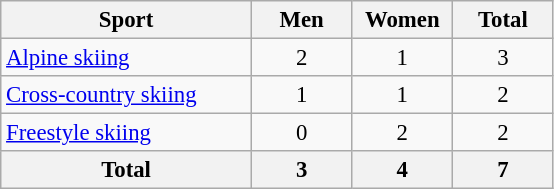<table class="wikitable" style="text-align:center; font-size: 95%">
<tr>
<th width=160>Sport</th>
<th width=60>Men</th>
<th width=60>Women</th>
<th width=60>Total</th>
</tr>
<tr>
<td align=left><a href='#'>Alpine skiing</a></td>
<td>2</td>
<td>1</td>
<td>3</td>
</tr>
<tr>
<td align=left><a href='#'>Cross-country skiing</a></td>
<td>1</td>
<td>1</td>
<td>2</td>
</tr>
<tr>
<td align=left><a href='#'>Freestyle skiing</a></td>
<td>0</td>
<td>2</td>
<td>2</td>
</tr>
<tr>
<th>Total</th>
<th>3</th>
<th>4</th>
<th>7</th>
</tr>
</table>
